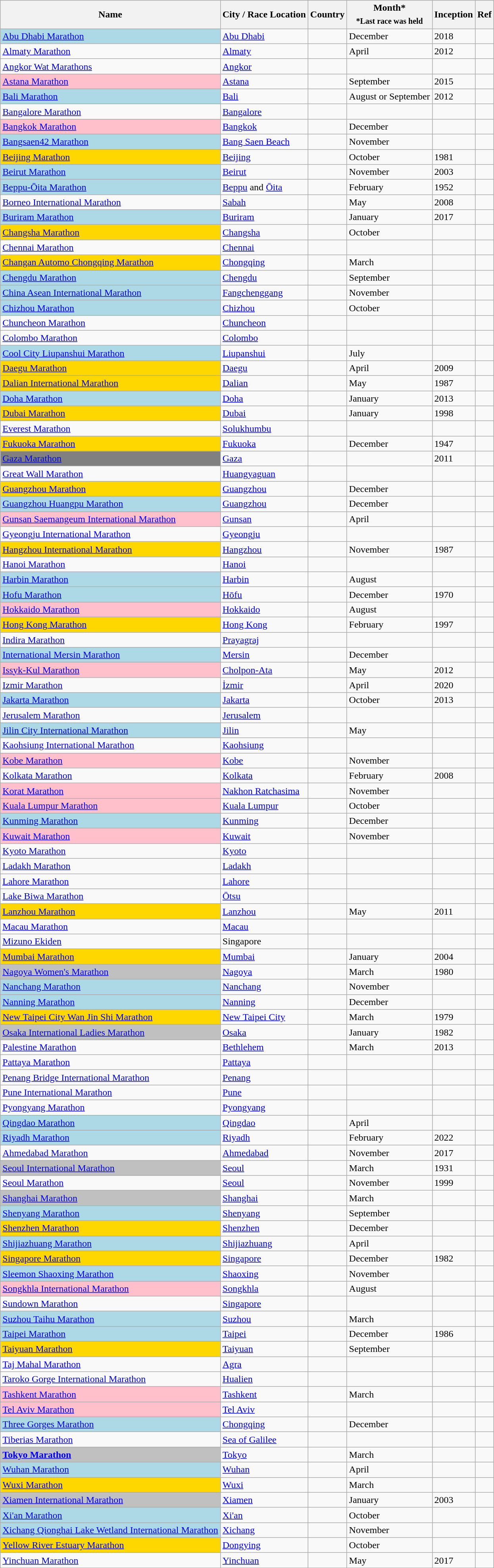<table class="wikitable sortable">
<tr>
<th>Name</th>
<th>City / Race Location</th>
<th>Country</th>
<th>Month*<br><sub>*Last race was held</sub></th>
<th>Inception</th>
<th>Ref</th>
</tr>
<tr>
<td bgcolor="lightblue"><a href='#'>Abu Dhabi Marathon</a></td>
<td><a href='#'>Abu Dhabi</a></td>
<td></td>
<td>December</td>
<td>2018</td>
<td></td>
</tr>
<tr>
<td><a href='#'>Almaty Marathon</a></td>
<td><a href='#'>Almaty</a></td>
<td></td>
<td>April</td>
<td>2012</td>
<td></td>
</tr>
<tr>
<td><a href='#'>Angkor Wat Marathons</a></td>
<td><a href='#'>Angkor</a></td>
<td></td>
<td></td>
<td></td>
<td></td>
</tr>
<tr>
<td bgcolor="pink"><a href='#'>Astana Marathon</a></td>
<td><a href='#'>Astana</a></td>
<td></td>
<td>September</td>
<td>2015</td>
<td></td>
</tr>
<tr>
<td bgcolor="lightblue"><a href='#'>Bali Marathon</a></td>
<td><a href='#'>Bali</a></td>
<td></td>
<td>August or September</td>
<td>2012</td>
<td></td>
</tr>
<tr>
<td><a href='#'>Bangalore Marathon</a></td>
<td><a href='#'>Bangalore</a></td>
<td></td>
<td></td>
<td></td>
<td></td>
</tr>
<tr>
<td bgcolor="pink"><a href='#'>Bangkok Marathon</a></td>
<td><a href='#'>Bangkok</a></td>
<td></td>
<td>December</td>
<td></td>
<td></td>
</tr>
<tr>
<td bgcolor="lightblue"><a href='#'>Bangsaen42 Marathon</a></td>
<td><a href='#'>Bang Saen Beach</a></td>
<td></td>
<td>November</td>
<td></td>
<td></td>
</tr>
<tr>
<td bgcolor="gold"><a href='#'>Beijing Marathon</a></td>
<td><a href='#'>Beijing</a></td>
<td></td>
<td>October</td>
<td>1981</td>
<td></td>
</tr>
<tr>
<td bgcolor="lightblue"><a href='#'>Beirut Marathon</a></td>
<td><a href='#'>Beirut</a></td>
<td></td>
<td>November</td>
<td>2003</td>
<td></td>
</tr>
<tr>
<td bgcolor="lightblue"><a href='#'>Beppu-Ōita Marathon</a></td>
<td><a href='#'>Beppu</a> and <a href='#'>Ōita</a></td>
<td></td>
<td>February</td>
<td>1952</td>
<td></td>
</tr>
<tr>
<td><a href='#'>Borneo International Marathon</a></td>
<td><a href='#'>Sabah</a></td>
<td></td>
<td>May</td>
<td>2008</td>
<td></td>
</tr>
<tr>
<td bgcolor="lightblue"><a href='#'>Buriram Marathon</a></td>
<td><a href='#'>Buriram</a></td>
<td></td>
<td>January</td>
<td>2017</td>
<td></td>
</tr>
<tr>
<td bgcolor="gold"><a href='#'>Changsha Marathon</a></td>
<td><a href='#'>Changsha</a></td>
<td></td>
<td>October</td>
<td></td>
<td></td>
</tr>
<tr>
<td><a href='#'>Chennai Marathon</a></td>
<td><a href='#'>Chennai</a></td>
<td></td>
<td></td>
<td></td>
<td></td>
</tr>
<tr>
<td bgcolor="gold"><a href='#'>Changan Automo Chongqing Marathon</a></td>
<td><a href='#'>Chongqing</a></td>
<td></td>
<td>March</td>
<td></td>
<td></td>
</tr>
<tr>
<td bgcolor="lightblue"><a href='#'>Chengdu Marathon</a></td>
<td><a href='#'>Chengdu</a></td>
<td></td>
<td>September</td>
<td></td>
<td></td>
</tr>
<tr>
<td bgcolor="lightblue"><a href='#'>China Asean International Marathon</a></td>
<td><a href='#'>Fangchenggang</a></td>
<td></td>
<td>November</td>
<td></td>
<td></td>
</tr>
<tr>
<td bgcolor="lightblue"><a href='#'>Chizhou Marathon</a></td>
<td><a href='#'>Chizhou</a></td>
<td></td>
<td>October</td>
<td></td>
<td></td>
</tr>
<tr>
<td><a href='#'>Chuncheon Marathon</a></td>
<td><a href='#'>Chuncheon</a></td>
<td></td>
<td></td>
<td></td>
<td></td>
</tr>
<tr>
<td><a href='#'>Colombo Marathon</a></td>
<td><a href='#'>Colombo</a></td>
<td></td>
<td></td>
<td></td>
<td></td>
</tr>
<tr>
<td bgcolor="lightblue"><a href='#'>Cool City Liupanshui Marathon</a></td>
<td><a href='#'>Liupanshui</a></td>
<td></td>
<td>July</td>
<td></td>
<td></td>
</tr>
<tr>
<td bgcolor="gold"><a href='#'>Daegu Marathon</a></td>
<td><a href='#'>Daegu</a></td>
<td></td>
<td>April</td>
<td>2009</td>
<td></td>
</tr>
<tr>
<td bgcolor="gold"><a href='#'>Dalian International Marathon</a></td>
<td><a href='#'>Dalian</a></td>
<td></td>
<td>May</td>
<td>1987</td>
<td></td>
</tr>
<tr>
<td bgcolor="lightblue"><a href='#'>Doha Marathon</a></td>
<td><a href='#'>Doha</a></td>
<td></td>
<td>January</td>
<td>2013</td>
<td></td>
</tr>
<tr>
<td bgcolor="gold"><a href='#'>Dubai Marathon</a></td>
<td><a href='#'>Dubai</a></td>
<td></td>
<td>January</td>
<td>1998</td>
<td></td>
</tr>
<tr>
<td><a href='#'>Everest Marathon</a></td>
<td><a href='#'>Solukhumbu</a></td>
<td></td>
<td></td>
<td></td>
<td></td>
</tr>
<tr>
<td bgcolor="gold"><a href='#'>Fukuoka Marathon</a></td>
<td><a href='#'>Fukuoka</a></td>
<td></td>
<td>December</td>
<td>1947</td>
<td></td>
</tr>
<tr>
<td bgcolor="gray"><a href='#'>Gaza Marathon</a></td>
<td><a href='#'>Gaza</a></td>
<td></td>
<td></td>
<td>2011</td>
<td></td>
</tr>
<tr>
<td><a href='#'>Great Wall Marathon</a></td>
<td><a href='#'>Huangyaguan</a></td>
<td></td>
<td></td>
<td></td>
<td></td>
</tr>
<tr>
<td bgcolor="gold"><a href='#'>Guangzhou Marathon</a></td>
<td><a href='#'>Guangzhou</a></td>
<td></td>
<td>December</td>
<td></td>
<td></td>
</tr>
<tr>
<td bgcolor="lightblue"><a href='#'>Guangzhou Huangpu Marathon</a></td>
<td><a href='#'>Guangzhou</a></td>
<td></td>
<td>December</td>
<td></td>
<td></td>
</tr>
<tr>
<td bgcolor="pink"><a href='#'>Gunsan Saemangeum International Marathon</a></td>
<td><a href='#'>Gunsan</a></td>
<td></td>
<td>April</td>
<td></td>
<td></td>
</tr>
<tr>
<td><a href='#'>Gyeongju International Marathon</a></td>
<td><a href='#'>Gyeongju</a></td>
<td></td>
<td></td>
<td></td>
<td></td>
</tr>
<tr>
<td bgcolor="gold"><a href='#'>Hangzhou International Marathon</a></td>
<td><a href='#'>Hangzhou</a></td>
<td></td>
<td>November</td>
<td>1987</td>
<td></td>
</tr>
<tr>
<td><a href='#'>Hanoi Marathon</a></td>
<td><a href='#'>Hanoi</a></td>
<td></td>
<td></td>
<td></td>
<td></td>
</tr>
<tr>
<td bgcolor="lightblue"><a href='#'>Harbin Marathon</a></td>
<td><a href='#'>Harbin</a></td>
<td></td>
<td>August</td>
<td></td>
<td></td>
</tr>
<tr>
<td bgcolor="lightblue"><a href='#'>Hofu Marathon</a></td>
<td><a href='#'>Hōfu</a></td>
<td></td>
<td>December</td>
<td>1970</td>
<td></td>
</tr>
<tr>
<td bgcolor="pink"><a href='#'>Hokkaido Marathon</a></td>
<td><a href='#'>Hokkaido</a></td>
<td></td>
<td>August</td>
<td></td>
<td></td>
</tr>
<tr>
<td bgcolor="gold"><a href='#'>Hong Kong Marathon</a></td>
<td><a href='#'>Hong Kong</a></td>
<td></td>
<td>February</td>
<td>1997</td>
<td></td>
</tr>
<tr>
<td><a href='#'>Indira Marathon</a></td>
<td><a href='#'>Prayagraj</a></td>
<td></td>
<td></td>
<td></td>
<td></td>
</tr>
<tr>
<td bgcolor="lightblue"><a href='#'>International Mersin Marathon</a></td>
<td><a href='#'>Mersin</a></td>
<td></td>
<td>December</td>
<td></td>
<td></td>
</tr>
<tr>
<td bgcolor="pink"><a href='#'>Issyk-Kul Marathon</a></td>
<td><a href='#'>Cholpon-Ata</a></td>
<td></td>
<td>May</td>
<td>2012</td>
<td></td>
</tr>
<tr>
<td><a href='#'>Izmir Marathon</a></td>
<td><a href='#'>İzmir</a></td>
<td></td>
<td>April</td>
<td>2020</td>
<td></td>
</tr>
<tr>
<td bgcolor="lightblue"><a href='#'>Jakarta Marathon</a></td>
<td><a href='#'>Jakarta</a></td>
<td></td>
<td>October</td>
<td>2013</td>
<td></td>
</tr>
<tr>
<td><a href='#'>Jerusalem Marathon</a></td>
<td><a href='#'>Jerusalem</a></td>
<td></td>
<td></td>
<td></td>
<td></td>
</tr>
<tr>
<td bgcolor="lightblue"><a href='#'>Jilin City International Marathon</a></td>
<td><a href='#'>Jilin</a></td>
<td></td>
<td>May</td>
<td></td>
<td></td>
</tr>
<tr>
<td><a href='#'>Kaohsiung International Marathon</a></td>
<td><a href='#'>Kaohsiung</a></td>
<td></td>
<td></td>
<td></td>
<td></td>
</tr>
<tr>
<td bgcolor="pink"><a href='#'>Kobe Marathon</a></td>
<td><a href='#'>Kobe</a></td>
<td></td>
<td>November</td>
<td></td>
<td></td>
</tr>
<tr>
<td><a href='#'>Kolkata Marathon</a></td>
<td><a href='#'>Kolkata</a></td>
<td></td>
<td>February</td>
<td>2008</td>
<td></td>
</tr>
<tr>
<td bgcolor="pink"><a href='#'>Korat Marathon</a></td>
<td><a href='#'>Nakhon Ratchasima</a></td>
<td></td>
<td>November</td>
<td></td>
<td></td>
</tr>
<tr>
<td bgcolor="pink"><a href='#'>Kuala Lumpur Marathon</a></td>
<td><a href='#'>Kuala Lumpur</a></td>
<td></td>
<td>October</td>
<td></td>
<td></td>
</tr>
<tr>
<td bgcolor="lightblue"><a href='#'>Kunming Marathon</a></td>
<td><a href='#'>Kunming</a></td>
<td></td>
<td>December</td>
<td></td>
<td></td>
</tr>
<tr>
<td bgcolor="pink"><a href='#'>Kuwait Marathon</a></td>
<td><a href='#'>Kuwait</a></td>
<td></td>
<td>November</td>
<td></td>
<td></td>
</tr>
<tr>
<td><a href='#'>Kyoto Marathon</a></td>
<td><a href='#'>Kyoto</a></td>
<td></td>
<td></td>
<td></td>
<td></td>
</tr>
<tr>
<td><a href='#'>Ladakh Marathon</a></td>
<td><a href='#'>Ladakh</a></td>
<td></td>
<td></td>
<td></td>
<td></td>
</tr>
<tr>
<td><a href='#'>Lahore Marathon</a></td>
<td><a href='#'>Lahore</a></td>
<td></td>
<td></td>
<td></td>
<td></td>
</tr>
<tr>
<td><a href='#'>Lake Biwa Marathon</a></td>
<td><a href='#'>Ōtsu</a></td>
<td></td>
<td></td>
<td></td>
<td></td>
</tr>
<tr>
<td bgcolor="gold"><a href='#'>Lanzhou Marathon</a></td>
<td><a href='#'>Lanzhou</a></td>
<td></td>
<td>May</td>
<td>2011</td>
<td></td>
</tr>
<tr>
<td><a href='#'>Macau Marathon</a></td>
<td><a href='#'>Macau</a></td>
<td></td>
<td></td>
<td></td>
<td></td>
</tr>
<tr>
<td><a href='#'>Mizuno Ekiden</a></td>
<td>Singapore</td>
<td></td>
<td></td>
<td></td>
</tr>
<tr>
<td bgcolor="gold"><a href='#'>Mumbai Marathon</a></td>
<td><a href='#'>Mumbai</a></td>
<td></td>
<td>January</td>
<td>2004</td>
<td></td>
</tr>
<tr>
<td bgcolor="silver"><a href='#'>Nagoya Women's Marathon</a></td>
<td><a href='#'>Nagoya</a></td>
<td></td>
<td>March</td>
<td>1980</td>
<td></td>
</tr>
<tr>
<td bgcolor="lightblue"><a href='#'>Nanchang Marathon</a></td>
<td><a href='#'>Nanchang</a></td>
<td></td>
<td>November</td>
<td></td>
<td></td>
</tr>
<tr>
<td bgcolor="lightblue"><a href='#'>Nanning Marathon</a></td>
<td><a href='#'>Nanning</a></td>
<td></td>
<td>December</td>
<td></td>
<td></td>
</tr>
<tr>
<td bgcolor="gold"><a href='#'>New Taipei City Wan Jin Shi Marathon</a></td>
<td><a href='#'>New Taipei City</a></td>
<td></td>
<td>March</td>
<td>1979</td>
<td></td>
</tr>
<tr>
<td bgcolor="silver"><a href='#'>Osaka International Ladies Marathon</a></td>
<td><a href='#'>Osaka</a></td>
<td></td>
<td>January</td>
<td>1982</td>
<td></td>
</tr>
<tr>
<td><a href='#'>Palestine Marathon</a></td>
<td><a href='#'>Bethlehem</a></td>
<td></td>
<td>March</td>
<td>2013</td>
<td></td>
</tr>
<tr>
<td><a href='#'>Pattaya Marathon</a></td>
<td><a href='#'>Pattaya</a></td>
<td></td>
<td></td>
<td></td>
<td></td>
</tr>
<tr>
<td><a href='#'>Penang Bridge International Marathon</a></td>
<td><a href='#'>Penang</a></td>
<td></td>
<td></td>
<td></td>
<td></td>
</tr>
<tr>
<td><a href='#'>Pune International Marathon</a></td>
<td><a href='#'>Pune</a></td>
<td></td>
<td></td>
<td></td>
<td></td>
</tr>
<tr>
<td><a href='#'>Pyongyang Marathon</a></td>
<td><a href='#'>Pyongyang</a></td>
<td></td>
<td></td>
<td></td>
<td></td>
</tr>
<tr>
<td bgcolor="lightblue"><a href='#'>Qingdao Marathon</a></td>
<td><a href='#'>Qingdao</a></td>
<td></td>
<td>April</td>
<td></td>
<td></td>
</tr>
<tr>
<td bgcolor="lightblue"><a href='#'>Riyadh Marathon</a></td>
<td><a href='#'>Riyadh</a></td>
<td></td>
<td>February</td>
<td>2022</td>
<td></td>
</tr>
<tr>
<td><a href='#'>Ahmedabad Marathon</a></td>
<td><a href='#'>Ahmedabad</a></td>
<td></td>
<td>November</td>
<td>2017</td>
<td></td>
</tr>
<tr>
<td bgcolor="silver"><a href='#'>Seoul International Marathon</a></td>
<td><a href='#'>Seoul</a></td>
<td></td>
<td>March</td>
<td>1931</td>
<td></td>
</tr>
<tr>
<td><a href='#'>Seoul Marathon</a></td>
<td><a href='#'>Seoul</a></td>
<td></td>
<td>November</td>
<td>1999</td>
<td></td>
</tr>
<tr>
<td bgcolor="silver"><a href='#'>Shanghai Marathon</a></td>
<td><a href='#'>Shanghai</a></td>
<td></td>
<td>March</td>
<td></td>
<td></td>
</tr>
<tr>
<td bgcolor="lightblue"><a href='#'>Shenyang Marathon</a></td>
<td><a href='#'>Shenyang</a></td>
<td></td>
<td>September</td>
<td></td>
<td></td>
</tr>
<tr>
<td bgcolor="gold"><a href='#'>Shenzhen Marathon</a></td>
<td><a href='#'>Shenzhen</a></td>
<td></td>
<td>December</td>
<td></td>
<td></td>
</tr>
<tr>
<td bgcolor="lightblue"><a href='#'>Shijiazhuang Marathon</a></td>
<td><a href='#'>Shijiazhuang</a></td>
<td></td>
<td>April</td>
<td></td>
<td></td>
</tr>
<tr>
<td bgcolor="gold"><a href='#'>Singapore Marathon</a></td>
<td><a href='#'>Singapore</a></td>
<td></td>
<td>December</td>
<td>1982</td>
<td></td>
</tr>
<tr>
<td bgcolor="lightblue"><a href='#'>Sleemon Shaoxing Marathon</a></td>
<td><a href='#'>Shaoxing</a></td>
<td></td>
<td>November</td>
<td></td>
<td></td>
</tr>
<tr>
<td bgcolor="pink"><a href='#'>Songkhla International Marathon</a></td>
<td><a href='#'>Songkhla</a></td>
<td></td>
<td>August</td>
<td></td>
<td></td>
</tr>
<tr>
<td><a href='#'>Sundown Marathon</a></td>
<td><a href='#'>Singapore</a></td>
<td></td>
<td></td>
<td></td>
<td></td>
</tr>
<tr>
<td bgcolor="lightblue"><a href='#'>Suzhou Taihu Marathon</a></td>
<td><a href='#'>Suzhou</a></td>
<td></td>
<td>March</td>
<td></td>
<td></td>
</tr>
<tr>
<td bgcolor="lightblue"><a href='#'>Taipei Marathon</a></td>
<td><a href='#'>Taipei</a></td>
<td></td>
<td>December</td>
<td>1986</td>
<td></td>
</tr>
<tr>
<td bgcolor="gold"><a href='#'>Taiyuan Marathon</a></td>
<td><a href='#'>Taiyuan</a></td>
<td></td>
<td>September</td>
<td></td>
<td></td>
</tr>
<tr>
<td><a href='#'>Taj Mahal Marathon</a></td>
<td><a href='#'>Agra</a></td>
<td></td>
<td></td>
<td></td>
<td></td>
</tr>
<tr>
<td><a href='#'>Taroko Gorge International Marathon</a></td>
<td><a href='#'>Hualien</a></td>
<td></td>
<td></td>
<td></td>
<td></td>
</tr>
<tr>
<td bgcolor="pink"><a href='#'>Tashkent Marathon</a></td>
<td><a href='#'>Tashkent</a></td>
<td></td>
<td>March</td>
<td></td>
<td></td>
</tr>
<tr>
<td bgcolor="pink"><a href='#'>Tel Aviv Marathon</a></td>
<td><a href='#'>Tel Aviv</a></td>
<td></td>
<td></td>
<td></td>
<td></td>
</tr>
<tr>
<td bgcolor="lightblue"><a href='#'>Three Gorges Marathon</a></td>
<td><a href='#'>Chongqing</a></td>
<td></td>
<td>December</td>
<td></td>
<td></td>
</tr>
<tr>
<td><a href='#'>Tiberias Marathon</a></td>
<td><a href='#'>Sea of Galilee</a></td>
<td></td>
<td></td>
<td></td>
<td></td>
</tr>
<tr>
<td bgcolor="silver"><strong><a href='#'>Tokyo Marathon</a></strong></td>
<td><a href='#'>Tokyo</a></td>
<td></td>
<td>March</td>
<td></td>
<td></td>
</tr>
<tr>
<td bgcolor="lightblue"><a href='#'>Wuhan Marathon</a></td>
<td><a href='#'>Wuhan</a></td>
<td></td>
<td>April</td>
<td></td>
<td></td>
</tr>
<tr>
<td bgcolor="gold"><a href='#'>Wuxi Marathon</a></td>
<td><a href='#'>Wuxi</a></td>
<td></td>
<td>March</td>
<td></td>
<td></td>
</tr>
<tr>
<td bgcolor="silver"><a href='#'>Xiamen International Marathon</a></td>
<td><a href='#'>Xiamen</a></td>
<td></td>
<td>January</td>
<td>2003</td>
<td></td>
</tr>
<tr>
<td bgcolor="lightblue"><a href='#'>Xi'an Marathon</a></td>
<td><a href='#'>Xi'an</a></td>
<td></td>
<td>October</td>
<td></td>
<td></td>
</tr>
<tr>
<td bgcolor="lightblue"><a href='#'>Xichang Qionghai Lake Wetland International Marathon</a></td>
<td><a href='#'>Xichang</a></td>
<td></td>
<td>November</td>
<td></td>
<td></td>
</tr>
<tr>
<td bgcolor="gold"><a href='#'>Yellow River Estuary Marathon</a></td>
<td><a href='#'>Dongying</a></td>
<td></td>
<td>October</td>
<td></td>
<td></td>
</tr>
<tr>
<td><a href='#'>Yinchuan Marathon</a></td>
<td><a href='#'>Yinchuan</a></td>
<td></td>
<td>May</td>
<td>2017</td>
<td></td>
</tr>
<tr>
</tr>
</table>
